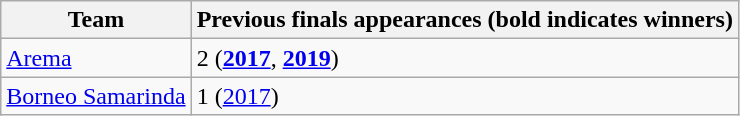<table class="wikitable">
<tr>
<th>Team</th>
<th>Previous finals appearances (bold indicates winners)</th>
</tr>
<tr>
<td><a href='#'>Arema</a></td>
<td>2 (<strong><a href='#'>2017</a></strong>, <strong><a href='#'>2019</a></strong>)</td>
</tr>
<tr>
<td><a href='#'>Borneo Samarinda</a></td>
<td>1 (<a href='#'>2017</a>)</td>
</tr>
</table>
